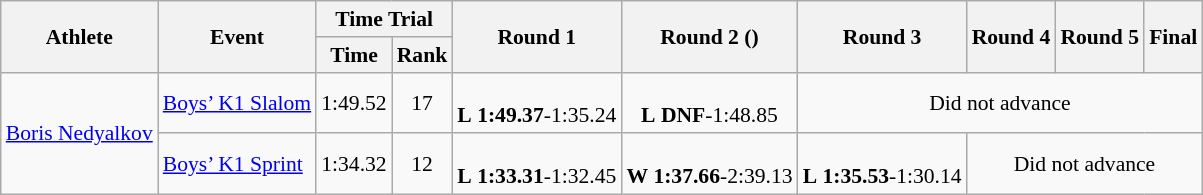<table class="wikitable" border="1" style="font-size:90%">
<tr>
<th rowspan=2>Athlete</th>
<th rowspan=2>Event</th>
<th colspan=2>Time Trial</th>
<th rowspan=2>Round 1</th>
<th rowspan=2>Round 2 ()</th>
<th rowspan=2>Round 3</th>
<th rowspan=2>Round 4</th>
<th rowspan=2>Round 5</th>
<th rowspan=2>Final</th>
</tr>
<tr>
<th>Time</th>
<th>Rank</th>
</tr>
<tr>
<td rowspan=2><a href='#'>Boris Nedyalkov</a></td>
<td><a href='#'>Boys’ K1 Slalom</a></td>
<td align=center>1:49.52</td>
<td align=center>17</td>
<td align=center><br><strong>L</strong> <strong>1:49.37</strong>-1:35.24</td>
<td align=center><br><strong>L</strong> <strong>DNF</strong>-1:48.85</td>
<td align=center colspan=4>Did not advance</td>
</tr>
<tr>
<td><a href='#'>Boys’ K1 Sprint</a></td>
<td align=center>1:34.32</td>
<td align=center>12</td>
<td align=center><br><strong>L</strong> <strong>1:33.31</strong>-1:32.45</td>
<td align=center><br><strong>W</strong> <strong>1:37.66</strong>-2:39.13</td>
<td align=center><br><strong>L</strong> <strong>1:35.53</strong>-1:30.14</td>
<td align=center colspan=3>Did not advance</td>
</tr>
</table>
